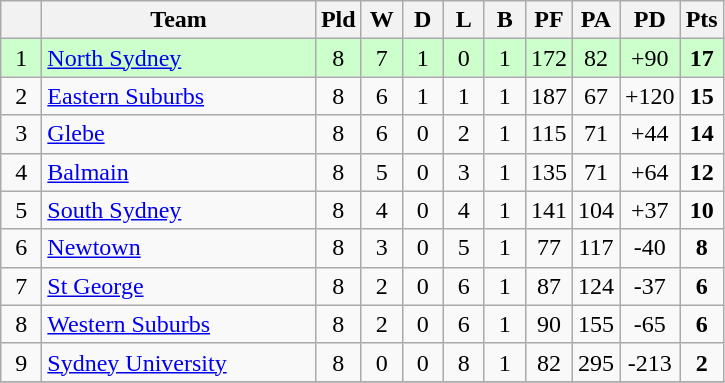<table class="wikitable" style="text-align:center;">
<tr>
<th width=20 abbr="Position×"></th>
<th width=175>Team</th>
<th width=20 abbr="Played">Pld</th>
<th width=20 abbr="Won">W</th>
<th width=20 abbr="Drawn">D</th>
<th width=20 abbr="Lost">L</th>
<th width=20 abbr="Bye">B</th>
<th width=20 abbr="Points for">PF</th>
<th width=20 abbr="Points against">PA</th>
<th width=20 abbr="Points difference">PD</th>
<th width=20 abbr="Points">Pts</th>
</tr>
<tr style="background: #ccffcc;">
<td>1</td>
<td style="text-align:left;"> <a href='#'>North Sydney</a></td>
<td>8</td>
<td>7</td>
<td>1</td>
<td>0</td>
<td>1</td>
<td>172</td>
<td>82</td>
<td>+90</td>
<td><strong>17</strong></td>
</tr>
<tr>
<td>2</td>
<td style="text-align:left;"> <a href='#'>Eastern Suburbs</a></td>
<td>8</td>
<td>6</td>
<td>1</td>
<td>1</td>
<td>1</td>
<td>187</td>
<td>67</td>
<td>+120</td>
<td><strong>15</strong></td>
</tr>
<tr>
<td>3</td>
<td style="text-align:left;"> <a href='#'>Glebe</a></td>
<td>8</td>
<td>6</td>
<td>0</td>
<td>2</td>
<td>1</td>
<td>115</td>
<td>71</td>
<td>+44</td>
<td><strong>14</strong></td>
</tr>
<tr>
<td>4</td>
<td style="text-align:left;"> <a href='#'>Balmain</a></td>
<td>8</td>
<td>5</td>
<td>0</td>
<td>3</td>
<td>1</td>
<td>135</td>
<td>71</td>
<td>+64</td>
<td><strong>12</strong></td>
</tr>
<tr>
<td>5</td>
<td style="text-align:left;"> <a href='#'>South Sydney</a></td>
<td>8</td>
<td>4</td>
<td>0</td>
<td>4</td>
<td>1</td>
<td>141</td>
<td>104</td>
<td>+37</td>
<td><strong>10</strong></td>
</tr>
<tr>
<td>6</td>
<td style="text-align:left;"> <a href='#'>Newtown</a></td>
<td>8</td>
<td>3</td>
<td>0</td>
<td>5</td>
<td>1</td>
<td>77</td>
<td>117</td>
<td>-40</td>
<td><strong>8</strong></td>
</tr>
<tr>
<td>7</td>
<td style="text-align:left;"> <a href='#'>St George</a></td>
<td>8</td>
<td>2</td>
<td>0</td>
<td>6</td>
<td>1</td>
<td>87</td>
<td>124</td>
<td>-37</td>
<td><strong>6</strong></td>
</tr>
<tr>
<td>8</td>
<td style="text-align:left;"> <a href='#'>Western Suburbs</a></td>
<td>8</td>
<td>2</td>
<td>0</td>
<td>6</td>
<td>1</td>
<td>90</td>
<td>155</td>
<td>-65</td>
<td><strong>6</strong></td>
</tr>
<tr>
<td>9</td>
<td style="text-align:left;"> <a href='#'>Sydney University</a></td>
<td>8</td>
<td>0</td>
<td>0</td>
<td>8</td>
<td>1</td>
<td>82</td>
<td>295</td>
<td>-213</td>
<td><strong>2</strong></td>
</tr>
<tr>
</tr>
</table>
